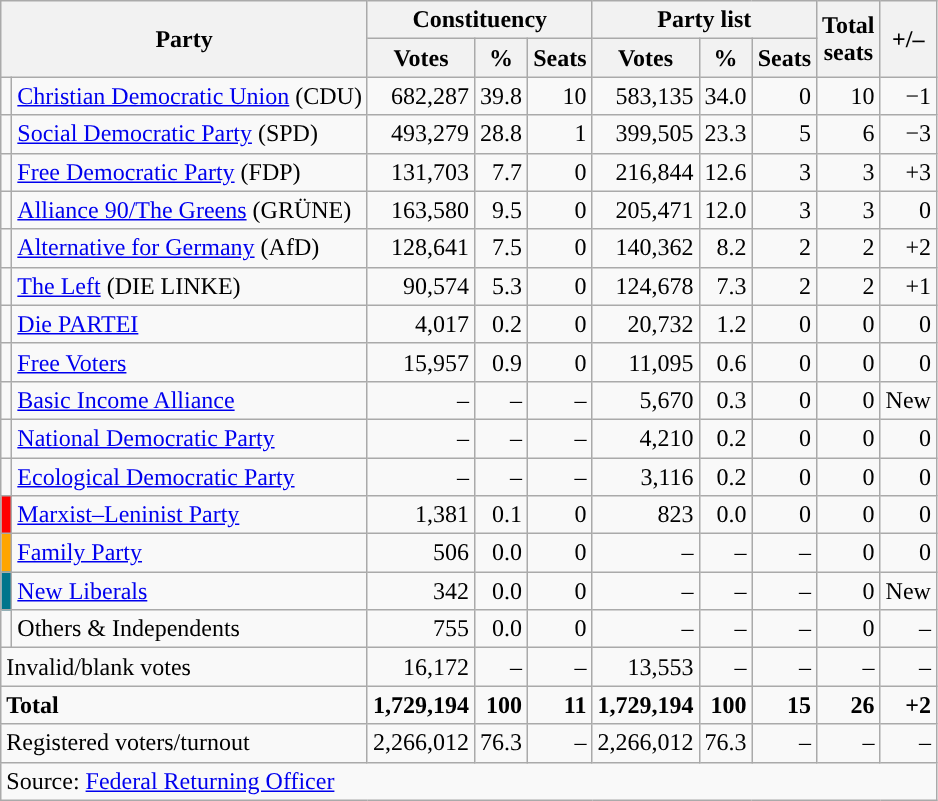<table class="wikitable" style="text-align:right">
<tr>
<th colspan="2" rowspan="2">Party</th>
<th colspan="3">Constituency</th>
<th colspan="3">Party list</th>
<th rowspan="2">Total<br>seats</th>
<th rowspan="2">+/–</th>
</tr>
<tr>
<th>Votes</th>
<th>%</th>
<th>Seats</th>
<th>Votes</th>
<th>%</th>
<th>Seats</th>
</tr>
<tr>
<td></td>
<td align="left"><a href='#'>Christian Democratic Union</a> (CDU)</td>
<td>682,287</td>
<td>39.8</td>
<td>10</td>
<td>583,135</td>
<td>34.0</td>
<td>0</td>
<td>10</td>
<td>−1</td>
</tr>
<tr>
<td></td>
<td align="left"><a href='#'>Social Democratic Party</a> (SPD)</td>
<td>493,279</td>
<td>28.8</td>
<td>1</td>
<td>399,505</td>
<td>23.3</td>
<td>5</td>
<td>6</td>
<td>−3</td>
</tr>
<tr>
<td></td>
<td align="left"><a href='#'>Free Democratic Party</a> (FDP)</td>
<td>131,703</td>
<td>7.7</td>
<td>0</td>
<td>216,844</td>
<td>12.6</td>
<td>3</td>
<td>3</td>
<td>+3</td>
</tr>
<tr>
<td></td>
<td align="left"><a href='#'>Alliance 90/The Greens</a> (GRÜNE)</td>
<td>163,580</td>
<td>9.5</td>
<td>0</td>
<td>205,471</td>
<td>12.0</td>
<td>3</td>
<td>3</td>
<td>0</td>
</tr>
<tr>
<td></td>
<td align="left"><a href='#'>Alternative for Germany</a> (AfD)</td>
<td>128,641</td>
<td>7.5</td>
<td>0</td>
<td>140,362</td>
<td>8.2</td>
<td>2</td>
<td>2</td>
<td>+2</td>
</tr>
<tr>
<td></td>
<td align="left"><a href='#'>The Left</a> (DIE LINKE)</td>
<td>90,574</td>
<td>5.3</td>
<td>0</td>
<td>124,678</td>
<td>7.3</td>
<td>2</td>
<td>2</td>
<td>+1</td>
</tr>
<tr>
<td style="background-color:"></td>
<td align="left"><a href='#'>Die PARTEI</a></td>
<td>4,017</td>
<td>0.2</td>
<td>0</td>
<td>20,732</td>
<td>1.2</td>
<td>0</td>
<td>0</td>
<td>0</td>
</tr>
<tr>
<td style="background-color:"></td>
<td align="left"><a href='#'>Free Voters</a></td>
<td>15,957</td>
<td>0.9</td>
<td>0</td>
<td>11,095</td>
<td>0.6</td>
<td>0</td>
<td>0</td>
<td>0</td>
</tr>
<tr>
<td style="background-color:"></td>
<td align="left"><a href='#'>Basic Income Alliance</a></td>
<td>–</td>
<td>–</td>
<td>–</td>
<td>5,670</td>
<td>0.3</td>
<td>0</td>
<td>0</td>
<td>New</td>
</tr>
<tr>
<td style="background-color:"></td>
<td align="left"><a href='#'>National Democratic Party</a></td>
<td>–</td>
<td>–</td>
<td>–</td>
<td>4,210</td>
<td>0.2</td>
<td>0</td>
<td>0</td>
<td>0</td>
</tr>
<tr>
<td style="background-color:"></td>
<td align="left"><a href='#'>Ecological Democratic Party</a></td>
<td>–</td>
<td>–</td>
<td>–</td>
<td>3,116</td>
<td>0.2</td>
<td>0</td>
<td>0</td>
<td>0</td>
</tr>
<tr>
<td style="background-color:red"></td>
<td align="left"><a href='#'>Marxist–Leninist Party</a></td>
<td>1,381</td>
<td>0.1</td>
<td>0</td>
<td>823</td>
<td>0.0</td>
<td>0</td>
<td>0</td>
<td>0</td>
</tr>
<tr>
<td style="background-color:#FFA500"></td>
<td align="left"><a href='#'>Family Party</a></td>
<td>506</td>
<td>0.0</td>
<td>0</td>
<td>–</td>
<td>–</td>
<td>–</td>
<td>0</td>
<td>0</td>
</tr>
<tr>
<td style="background-color:#00758C"></td>
<td align="left"><a href='#'>New Liberals</a></td>
<td>342</td>
<td>0.0</td>
<td>0</td>
<td>–</td>
<td>–</td>
<td>–</td>
<td>0</td>
<td>New</td>
</tr>
<tr>
<td></td>
<td align="left">Others & Independents</td>
<td>755</td>
<td>0.0</td>
<td>0</td>
<td>–</td>
<td>–</td>
<td>–</td>
<td>0</td>
<td>–</td>
</tr>
<tr>
<td colspan="2" align="left">Invalid/blank votes</td>
<td>16,172</td>
<td>–</td>
<td>–</td>
<td>13,553</td>
<td>–</td>
<td>–</td>
<td>–</td>
<td>–</td>
</tr>
<tr>
<td colspan="2" align="left"><strong>Total</strong></td>
<td><strong>1,729,194</strong></td>
<td><strong>100</strong></td>
<td><strong>11</strong></td>
<td><strong>1,729,194</strong></td>
<td><strong>100</strong></td>
<td><strong>15</strong></td>
<td><strong>26</strong></td>
<td><strong>+2</strong></td>
</tr>
<tr>
<td colspan="2" align="left">Registered voters/turnout</td>
<td>2,266,012</td>
<td>76.3</td>
<td>–</td>
<td>2,266,012</td>
<td>76.3</td>
<td>–</td>
<td>–</td>
<td>–</td>
</tr>
<tr>
<td colspan="10" align="left">Source: <a href='#'>Federal Returning Officer</a></td>
</tr>
</table>
